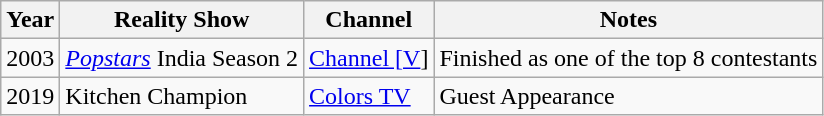<table class="wikitable">
<tr>
<th>Year</th>
<th>Reality Show</th>
<th>Channel</th>
<th>Notes</th>
</tr>
<tr>
<td>2003</td>
<td><em><a href='#'>Popstars</a></em> India Season 2</td>
<td><a href='#'>Channel [V</a>]</td>
<td>Finished as one of the top 8 contestants</td>
</tr>
<tr>
<td>2019</td>
<td>Kitchen Champion</td>
<td><a href='#'>Colors TV</a></td>
<td>Guest Appearance</td>
</tr>
</table>
